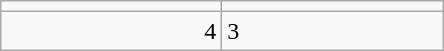<table class="wikitable">
<tr>
<td align=center width=140></td>
<td align=center width=140></td>
</tr>
<tr>
<td align=right>4</td>
<td>3</td>
</tr>
</table>
